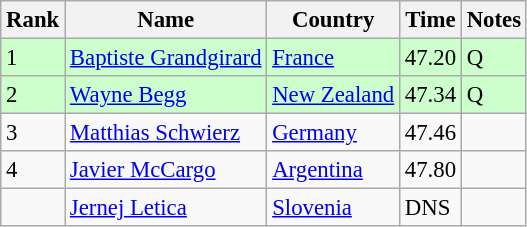<table class="wikitable" style="font-size:95%" style="text-align:center; width:35em;">
<tr>
<th>Rank</th>
<th>Name</th>
<th>Country</th>
<th>Time</th>
<th>Notes</th>
</tr>
<tr bgcolor=ccffcc>
<td>1</td>
<td align=left><a href='#'>Baptiste Grandgirard</a></td>
<td align="left"> <a href='#'>France</a></td>
<td>47.20</td>
<td>Q</td>
</tr>
<tr bgcolor=ccffcc>
<td>2</td>
<td align=left><a href='#'>Wayne Begg</a></td>
<td align="left"> <a href='#'>New Zealand</a></td>
<td>47.34</td>
<td>Q</td>
</tr>
<tr>
<td>3</td>
<td align=left><a href='#'>Matthias Schwierz</a></td>
<td align="left"> <a href='#'>Germany</a></td>
<td>47.46</td>
<td></td>
</tr>
<tr>
<td>4</td>
<td align=left><a href='#'>Javier McCargo</a></td>
<td align="left"> <a href='#'>Argentina</a></td>
<td>47.80</td>
<td></td>
</tr>
<tr>
<td></td>
<td align=left><a href='#'>Jernej Letica</a></td>
<td align="left"> <a href='#'>Slovenia</a></td>
<td>DNS</td>
<td></td>
</tr>
</table>
